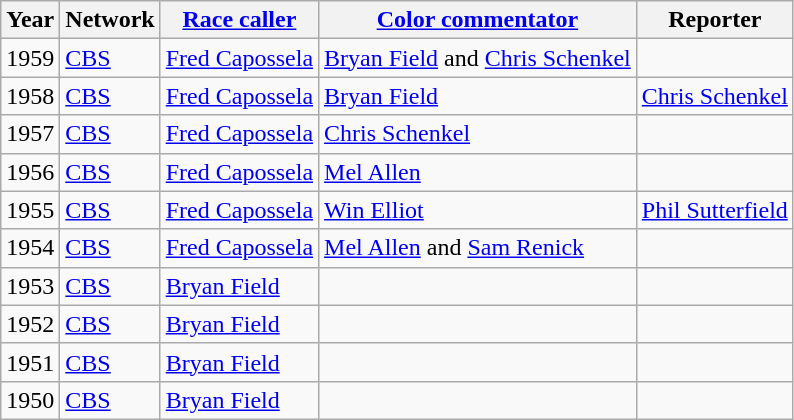<table class="wikitable">
<tr>
<th>Year</th>
<th>Network</th>
<th><a href='#'>Race caller</a></th>
<th><a href='#'>Color commentator</a></th>
<th>Reporter</th>
</tr>
<tr>
<td>1959</td>
<td><a href='#'>CBS</a></td>
<td><a href='#'>Fred Capossela</a></td>
<td><a href='#'>Bryan Field</a> and <a href='#'>Chris Schenkel</a></td>
<td></td>
</tr>
<tr>
<td>1958</td>
<td><a href='#'>CBS</a></td>
<td><a href='#'>Fred Capossela</a></td>
<td><a href='#'>Bryan Field</a></td>
<td><a href='#'>Chris Schenkel</a></td>
</tr>
<tr>
<td>1957</td>
<td><a href='#'>CBS</a></td>
<td><a href='#'>Fred Capossela</a></td>
<td><a href='#'>Chris Schenkel</a></td>
<td></td>
</tr>
<tr>
<td>1956</td>
<td><a href='#'>CBS</a></td>
<td><a href='#'>Fred Capossela</a></td>
<td><a href='#'>Mel Allen</a></td>
<td></td>
</tr>
<tr>
<td>1955</td>
<td><a href='#'>CBS</a></td>
<td><a href='#'>Fred Capossela</a></td>
<td><a href='#'>Win Elliot</a></td>
<td><a href='#'>Phil Sutterfield</a></td>
</tr>
<tr>
<td>1954</td>
<td><a href='#'>CBS</a></td>
<td><a href='#'>Fred Capossela</a></td>
<td><a href='#'>Mel Allen</a> and <a href='#'>Sam Renick</a></td>
<td></td>
</tr>
<tr>
<td>1953</td>
<td><a href='#'>CBS</a></td>
<td><a href='#'>Bryan Field</a></td>
<td></td>
<td></td>
</tr>
<tr>
<td>1952</td>
<td><a href='#'>CBS</a></td>
<td><a href='#'>Bryan Field</a></td>
<td></td>
<td></td>
</tr>
<tr>
<td>1951</td>
<td><a href='#'>CBS</a></td>
<td><a href='#'>Bryan Field</a></td>
<td></td>
<td></td>
</tr>
<tr>
<td>1950</td>
<td><a href='#'>CBS</a></td>
<td><a href='#'>Bryan Field</a></td>
<td></td>
<td></td>
</tr>
</table>
